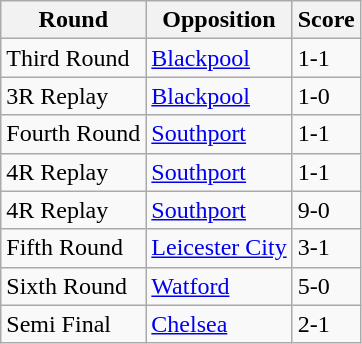<table class="wikitable">
<tr>
<th>Round</th>
<th>Opposition</th>
<th>Score</th>
</tr>
<tr>
<td>Third Round</td>
<td><a href='#'>Blackpool</a></td>
<td>1-1</td>
</tr>
<tr>
<td>3R Replay</td>
<td><a href='#'>Blackpool</a></td>
<td>1-0</td>
</tr>
<tr>
<td>Fourth Round</td>
<td><a href='#'>Southport</a></td>
<td>1-1</td>
</tr>
<tr>
<td>4R Replay</td>
<td><a href='#'>Southport</a></td>
<td>1-1</td>
</tr>
<tr>
<td>4R Replay</td>
<td><a href='#'>Southport</a></td>
<td>9-0</td>
</tr>
<tr>
<td>Fifth Round</td>
<td><a href='#'>Leicester City</a></td>
<td>3-1</td>
</tr>
<tr>
<td>Sixth Round</td>
<td><a href='#'>Watford</a></td>
<td>5-0</td>
</tr>
<tr>
<td>Semi Final</td>
<td><a href='#'>Chelsea</a></td>
<td>2-1</td>
</tr>
</table>
